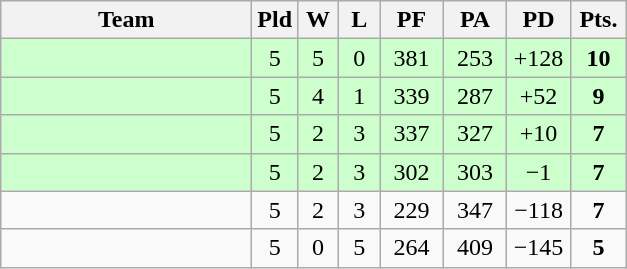<table class=wikitable style="text-align:center">
<tr>
<th width=160>Team</th>
<th width=20>Pld</th>
<th width=20>W</th>
<th width=20>L</th>
<th width=35>PF</th>
<th width=35>PA</th>
<th width=35>PD</th>
<th width=30>Pts.</th>
</tr>
<tr bgcolor=ccffcc>
<td align=left></td>
<td>5</td>
<td>5</td>
<td>0</td>
<td>381</td>
<td>253</td>
<td>+128</td>
<td><strong>10</strong></td>
</tr>
<tr bgcolor=ccffcc>
<td align=left></td>
<td>5</td>
<td>4</td>
<td>1</td>
<td>339</td>
<td>287</td>
<td>+52</td>
<td><strong>9</strong></td>
</tr>
<tr bgcolor=ccffcc>
<td align=left></td>
<td>5</td>
<td>2</td>
<td>3</td>
<td>337</td>
<td>327</td>
<td>+10</td>
<td><strong>7</strong></td>
</tr>
<tr bgcolor=ccffcc>
<td align=left></td>
<td>5</td>
<td>2</td>
<td>3</td>
<td>302</td>
<td>303</td>
<td>−1</td>
<td><strong>7</strong></td>
</tr>
<tr bgcolor=>
<td align=left></td>
<td>5</td>
<td>2</td>
<td>3</td>
<td>229</td>
<td>347</td>
<td>−118</td>
<td><strong>7</strong></td>
</tr>
<tr bgcolor=>
<td align=left></td>
<td>5</td>
<td>0</td>
<td>5</td>
<td>264</td>
<td>409</td>
<td>−145</td>
<td><strong>5</strong></td>
</tr>
</table>
